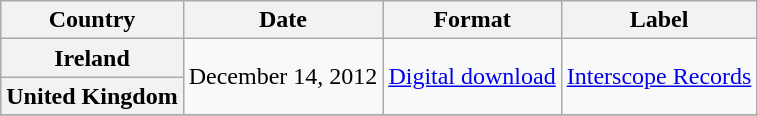<table class="wikitable plainrowheaders">
<tr>
<th scope="col">Country</th>
<th scope="col">Date</th>
<th scope="col">Format</th>
<th scope="col">Label</th>
</tr>
<tr>
<th scope="row">Ireland</th>
<td rowspan="2">December 14, 2012</td>
<td rowspan="2"><a href='#'>Digital download</a></td>
<td rowspan="2"><a href='#'>Interscope Records</a></td>
</tr>
<tr>
<th scope="row">United Kingdom</th>
</tr>
<tr>
</tr>
</table>
